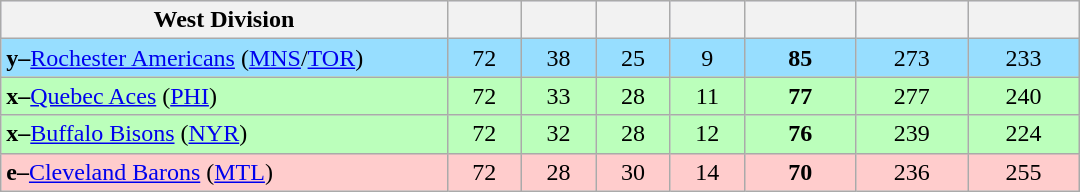<table class="wikitable" style="text-align:center; width:45em">
<tr bgcolor="#DDDDFF">
<th width="30%">West Division</th>
<th width="5%"></th>
<th width="5%"></th>
<th width="5%"></th>
<th width="5%"></th>
<th width="7.5%"></th>
<th width="7.5%"></th>
<th width="7.5%"></th>
</tr>
<tr bgcolor=#97DEFF>
<td align=left><strong>y–</strong><a href='#'>Rochester Americans</a> (<a href='#'>MNS</a>/<a href='#'>TOR</a>)</td>
<td>72</td>
<td>38</td>
<td>25</td>
<td>9</td>
<td><strong>85</strong></td>
<td>273</td>
<td>233</td>
</tr>
<tr bgcolor=#bbffbb>
<td align=left><strong>x–</strong><a href='#'>Quebec Aces</a> (<a href='#'>PHI</a>)</td>
<td>72</td>
<td>33</td>
<td>28</td>
<td>11</td>
<td><strong>77</strong></td>
<td>277</td>
<td>240</td>
</tr>
<tr bgcolor=#bbffbb>
<td align=left><strong>x–</strong><a href='#'>Buffalo Bisons</a> (<a href='#'>NYR</a>)</td>
<td>72</td>
<td>32</td>
<td>28</td>
<td>12</td>
<td><strong>76</strong></td>
<td>239</td>
<td>224</td>
</tr>
<tr bgcolor=#ffcccc>
<td align=left><strong>e–</strong><a href='#'>Cleveland Barons</a> (<a href='#'>MTL</a>)</td>
<td>72</td>
<td>28</td>
<td>30</td>
<td>14</td>
<td><strong>70</strong></td>
<td>236</td>
<td>255</td>
</tr>
</table>
